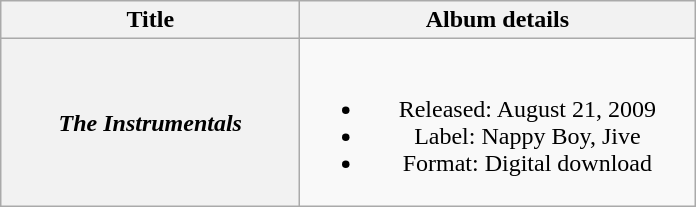<table class="wikitable plainrowheaders" style="text-align:center;">
<tr>
<th scope="col" style="width:12em;">Title</th>
<th scope="col" style="width:16em;">Album details</th>
</tr>
<tr>
<th scope="row"><em>The Instrumentals</em></th>
<td><br><ul><li>Released: August 21, 2009</li><li>Label: Nappy Boy, Jive</li><li>Format: Digital download</li></ul></td>
</tr>
</table>
